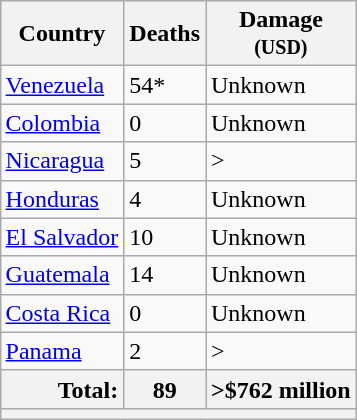<table class="wikitable" style="float:right;">
<tr>
<th>Country</th>
<th>Deaths</th>
<th>Damage<br><small>(USD)</small></th>
</tr>
<tr>
<td><a href='#'>Venezuela</a></td>
<td>54*</td>
<td>Unknown</td>
</tr>
<tr>
<td><a href='#'>Colombia</a></td>
<td>0</td>
<td>Unknown</td>
</tr>
<tr>
<td><a href='#'>Nicaragua</a></td>
<td>5</td>
<td>></td>
</tr>
<tr>
<td><a href='#'>Honduras</a></td>
<td>4</td>
<td>Unknown</td>
</tr>
<tr>
<td><a href='#'>El Salvador</a></td>
<td>10</td>
<td>Unknown</td>
</tr>
<tr>
<td><a href='#'>Guatemala</a></td>
<td>14</td>
<td>Unknown</td>
</tr>
<tr>
<td><a href='#'>Costa Rica</a></td>
<td>0</td>
<td>Unknown</td>
</tr>
<tr>
<td><a href='#'>Panama</a></td>
<td>2</td>
<td>></td>
</tr>
<tr>
<th style="text-align:right;">Total:</th>
<th>89</th>
<th>>$762 million</th>
</tr>
<tr>
<th colspan="3" style="text-align:left;"></th>
</tr>
</table>
